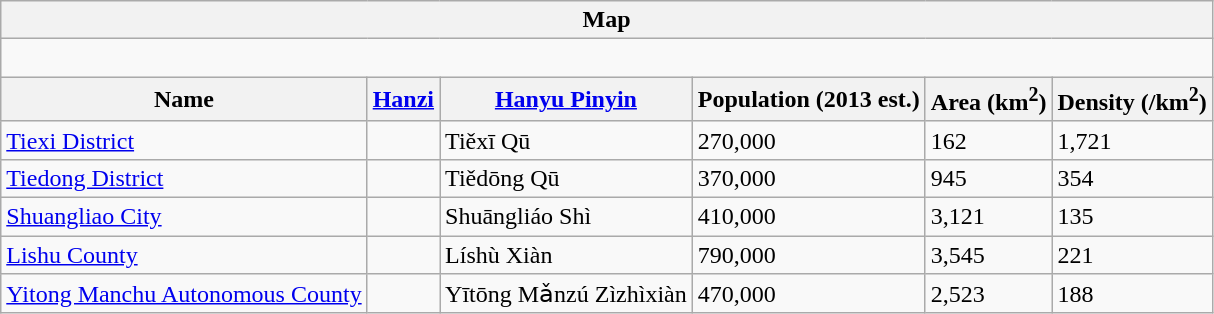<table class="wikitable" align=center>
<tr>
<th colspan="6" align="center">Map</th>
</tr>
<tr>
<td colspan="6" align="center"><div><br> 






</div></td>
</tr>
<tr>
<th>Name</th>
<th><a href='#'>Hanzi</a></th>
<th><a href='#'>Hanyu Pinyin</a></th>
<th>Population (2013 est.)</th>
<th>Area (km<sup>2</sup>)</th>
<th>Density (/km<sup>2</sup>)</th>
</tr>
<tr --------->
<td><a href='#'>Tiexi District</a></td>
<td></td>
<td>Tiěxī Qū</td>
<td>270,000</td>
<td>162</td>
<td>1,721</td>
</tr>
<tr --------->
<td><a href='#'>Tiedong District</a></td>
<td></td>
<td>Tiědōng Qū</td>
<td>370,000</td>
<td>945</td>
<td>354</td>
</tr>
<tr --------->
<td><a href='#'>Shuangliao City</a></td>
<td></td>
<td>Shuāngliáo Shì</td>
<td>410,000</td>
<td>3,121</td>
<td>135</td>
</tr>
<tr --------->
<td><a href='#'>Lishu County</a></td>
<td></td>
<td>Líshù Xiàn</td>
<td>790,000</td>
<td>3,545</td>
<td>221</td>
</tr>
<tr --------->
<td><a href='#'>Yitong Manchu Autonomous County</a></td>
<td></td>
<td>Yītōng Mǎnzú Zìzhìxiàn</td>
<td>470,000</td>
<td>2,523</td>
<td>188</td>
</tr>
</table>
